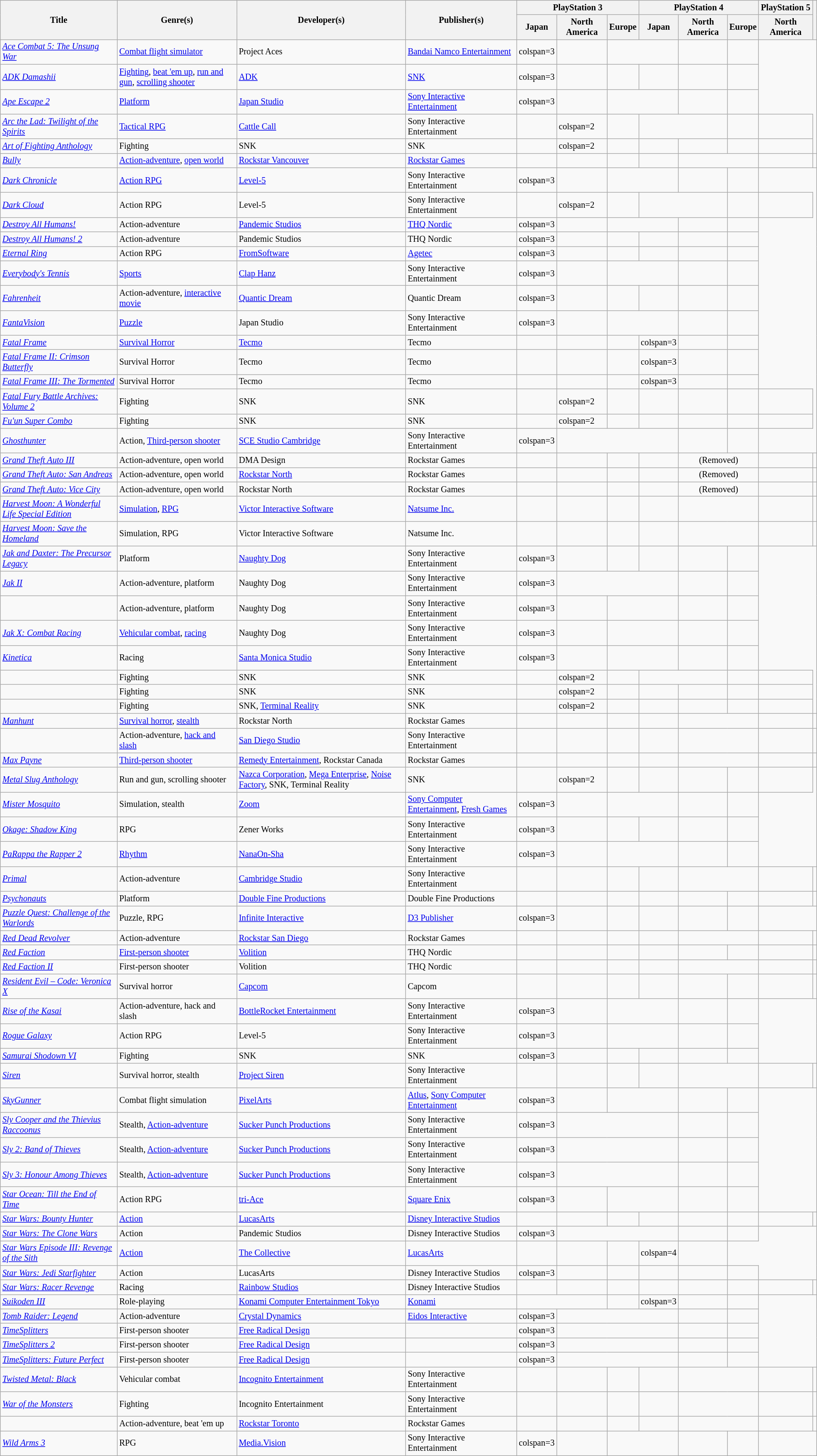<table class="wikitable sortable sticky-header-multi" style="width:100%; font-size:84%;" id="softwarelist">
<tr>
<th rowspan=2>Title</th>
<th rowspan=2>Genre(s)</th>
<th rowspan=2>Developer(s)</th>
<th rowspan=2>Publisher(s)</th>
<th colspan=3>PlayStation 3</th>
<th colspan=3>PlayStation 4</th>
<th>PlayStation 5</th>
<th class="unsortable" rowspan=2></th>
</tr>
<tr>
<th>Japan</th>
<th>North America</th>
<th>Europe</th>
<th>Japan</th>
<th>North America</th>
<th>Europe</th>
<th>North America</th>
</tr>
<tr>
<td><span></span><em><a href='#'>Ace Combat 5: The Unsung War</a></em></td>
<td><a href='#'>Combat flight simulator</a></td>
<td>Project Aces</td>
<td><a href='#'>Bandai Namco Entertainment</a></td>
<td>colspan=3 </td>
<td style="text-align:center;"></td>
<td colspan=2 style="text-align:center;"></td>
<td></td>
<td style="text-align:center;"></td>
</tr>
<tr>
<td><em><a href='#'>ADK Damashii</a></em></td>
<td><a href='#'>Fighting</a>, <a href='#'>beat 'em up</a>, <a href='#'>run and gun</a>, <a href='#'>scrolling shooter</a></td>
<td><a href='#'>ADK</a></td>
<td><a href='#'>SNK</a></td>
<td>colspan=3 </td>
<td></td>
<td style="text-align:center;"></td>
<td style="text-align:center;"></td>
<td></td>
<td style="text-align:center;"></td>
</tr>
<tr>
<td><em><a href='#'>Ape Escape 2</a></em> </td>
<td><a href='#'>Platform</a></td>
<td><a href='#'>Japan Studio</a></td>
<td><a href='#'>Sony Interactive Entertainment</a></td>
<td>colspan=3 </td>
<td></td>
<td colspan=2 style="text-align:center;"></td>
<td></td>
<td style="text-align:center;"></td>
</tr>
<tr>
<td><em><a href='#'>Arc the Lad: Twilight of the Spirits</a></em> </td>
<td><a href='#'>Tactical RPG</a></td>
<td><a href='#'>Cattle Call</a></td>
<td>Sony Interactive Entertainment</td>
<td style="text-align:center;"></td>
<td>colspan=2 </td>
<td></td>
<td colspan=2 style="text-align:center;"></td>
<td></td>
<td style="text-align:center;"></td>
</tr>
<tr>
<td><em><a href='#'>Art of Fighting Anthology</a></em></td>
<td>Fighting</td>
<td>SNK</td>
<td>SNK</td>
<td style="text-align:center;"></td>
<td>colspan=2 </td>
<td></td>
<td style="text-align:center;"></td>
<td style="text-align:center;"></td>
<td></td>
<td style="text-align:center;"></td>
</tr>
<tr>
<td><span></span><em><a href='#'>Bully</a></em></td>
<td><a href='#'>Action-adventure</a>, <a href='#'>open world</a></td>
<td><a href='#'>Rockstar Vancouver</a></td>
<td><a href='#'>Rockstar Games</a></td>
<td style="text-align:center;"></td>
<td style="text-align:center;"></td>
<td style="text-align:center;"></td>
<td></td>
<td colspan=2 style="text-align:center;"></td>
<td></td>
<td style="text-align:center;"></td>
</tr>
<tr>
<td><span></span><em><a href='#'>Dark Chronicle</a></em> </td>
<td><a href='#'>Action RPG</a></td>
<td><a href='#'>Level-5</a></td>
<td>Sony Interactive Entertainment</td>
<td>colspan=3 </td>
<td></td>
<td colspan=2 style="text-align:center;"></td>
<td></td>
<td style="text-align:center;"></td>
</tr>
<tr>
<td><em><a href='#'>Dark Cloud</a></em> </td>
<td>Action RPG</td>
<td>Level-5</td>
<td>Sony Interactive Entertainment</td>
<td style="text-align:center;"></td>
<td>colspan=2 </td>
<td></td>
<td colspan=2 style="text-align:center;"></td>
<td></td>
<td style="text-align:center;"></td>
</tr>
<tr>
<td><em><a href='#'>Destroy All Humans!</a></em></td>
<td>Action-adventure</td>
<td><a href='#'>Pandemic Studios</a></td>
<td><a href='#'>THQ Nordic</a></td>
<td>colspan=3 </td>
<td></td>
<td colspan=2 style="text-align:center;"></td>
<td></td>
<td style="text-align:center;"></td>
</tr>
<tr>
<td><em><a href='#'>Destroy All Humans! 2</a></em></td>
<td>Action-adventure</td>
<td>Pandemic Studios</td>
<td>THQ Nordic</td>
<td>colspan=3 </td>
<td></td>
<td style="text-align:center;"></td>
<td style="text-align:center;"></td>
<td></td>
<td style="text-align:center;"></td>
</tr>
<tr>
<td><span></span><em><a href='#'>Eternal Ring</a></em></td>
<td>Action RPG</td>
<td><a href='#'>FromSoftware</a></td>
<td><a href='#'>Agetec</a></td>
<td>colspan=3 </td>
<td></td>
<td style="text-align:center;"></td>
<td></td>
<td></td>
<td style="text-align:center;"></td>
</tr>
<tr>
<td><em><a href='#'>Everybody's Tennis</a></em> </td>
<td><a href='#'>Sports</a></td>
<td><a href='#'>Clap Hanz</a></td>
<td>Sony Interactive Entertainment</td>
<td>colspan=3 </td>
<td></td>
<td colspan=2 style="text-align:center;"></td>
<td></td>
<td style="text-align:center;"></td>
</tr>
<tr>
<td><span></span><em><a href='#'>Fahrenheit</a></em></td>
<td>Action-adventure, <a href='#'>interactive movie</a></td>
<td><a href='#'>Quantic Dream</a></td>
<td>Quantic Dream</td>
<td>colspan=3 </td>
<td></td>
<td style="text-align:center;"></td>
<td style="text-align:center;"></td>
<td></td>
<td style="text-align:center;"></td>
</tr>
<tr>
<td><em><a href='#'>FantaVision</a></em> </td>
<td><a href='#'>Puzzle</a></td>
<td>Japan Studio</td>
<td>Sony Interactive Entertainment</td>
<td>colspan=3 </td>
<td></td>
<td colspan=2 style="text-align:center;"></td>
<td></td>
<td style="text-align:center;"></td>
</tr>
<tr>
<td><span></span><em><a href='#'>Fatal Frame</a></em></td>
<td><a href='#'>Survival Horror</a></td>
<td><a href='#'>Tecmo</a></td>
<td>Tecmo</td>
<td></td>
<td style="text-align:center;"></td>
<td></td>
<td>colspan=3 </td>
<td></td>
<td style="text-align:center;"></td>
</tr>
<tr>
<td><em><a href='#'>Fatal Frame II: Crimson Butterfly</a></em></td>
<td>Survival Horror</td>
<td>Tecmo</td>
<td>Tecmo</td>
<td></td>
<td style="text-align:center;"></td>
<td></td>
<td>colspan=3 </td>
<td></td>
<td style="text-align:center;"></td>
</tr>
<tr>
<td><em><a href='#'>Fatal Frame III: The Tormented</a></em></td>
<td>Survival Horror</td>
<td>Tecmo</td>
<td>Tecmo</td>
<td></td>
<td style="text-align:center;"></td>
<td></td>
<td>colspan=3 </td>
<td></td>
<td style="text-align:center;"></td>
</tr>
<tr>
<td><em><a href='#'>Fatal Fury Battle Archives: Volume 2</a></em></td>
<td>Fighting</td>
<td>SNK</td>
<td>SNK</td>
<td style="text-align:center;"></td>
<td>colspan=2 </td>
<td></td>
<td style="text-align:center;"></td>
<td style="text-align:center;"></td>
<td></td>
<td style="text-align:center;"></td>
</tr>
<tr>
<td><em><a href='#'>Fu'un Super Combo</a></em></td>
<td>Fighting</td>
<td>SNK</td>
<td>SNK</td>
<td style="text-align:center;"></td>
<td>colspan=2 </td>
<td></td>
<td style="text-align:center;"></td>
<td style="text-align:center;"></td>
<td></td>
<td style="text-align:center;"></td>
</tr>
<tr>
<td><em><a href='#'>Ghosthunter</a></em> </td>
<td>Action, <a href='#'>Third-person shooter</a></td>
<td><a href='#'>SCE Studio Cambridge</a></td>
<td>Sony Interactive Entertainment</td>
<td>colspan=3 </td>
<td colspan=3 style="text-align:center;"></td>
<td></td>
<td></td>
</tr>
<tr>
<td><span></span><em><a href='#'>Grand Theft Auto III</a></em></td>
<td>Action-adventure, open world</td>
<td>DMA Design</td>
<td>Rockstar Games</td>
<td></td>
<td style="text-align:center;"></td>
<td style="text-align:center;"></td>
<td></td>
<td colspan=2 style="text-align:center;"> (Removed)</td>
<td></td>
<td style="text-align:center;"></td>
</tr>
<tr>
<td><em><a href='#'>Grand Theft Auto: San Andreas</a></em></td>
<td>Action-adventure, open world</td>
<td><a href='#'>Rockstar North</a></td>
<td>Rockstar Games</td>
<td style="text-align:center;"></td>
<td style="text-align:center;"></td>
<td style="text-align:center;"></td>
<td></td>
<td colspan=2 style="text-align:center;"> (Removed)</td>
<td></td>
<td style="text-align:center;"></td>
</tr>
<tr>
<td><em><a href='#'>Grand Theft Auto: Vice City</a></em></td>
<td>Action-adventure, open world</td>
<td>Rockstar North</td>
<td>Rockstar Games</td>
<td style="text-align:center;"></td>
<td style="text-align:center;"></td>
<td style="text-align:center;"></td>
<td></td>
<td colspan=2 style="text-align:center;"> (Removed)</td>
<td></td>
<td style="text-align:center;"></td>
</tr>
<tr>
<td><span></span><em><a href='#'>Harvest Moon: A Wonderful Life Special Edition</a></em></td>
<td><a href='#'>Simulation</a>, <a href='#'>RPG</a></td>
<td><a href='#'>Victor Interactive Software</a></td>
<td><a href='#'>Natsume Inc.</a></td>
<td></td>
<td style="text-align:center;"></td>
<td></td>
<td></td>
<td colspan=2 style="text-align:center;"></td>
<td></td>
<td style="text-align:center;"></td>
</tr>
<tr>
<td><em><a href='#'>Harvest Moon: Save the Homeland</a></em></td>
<td>Simulation, RPG</td>
<td>Victor Interactive Software</td>
<td>Natsume Inc.</td>
<td></td>
<td style="text-align:center;"></td>
<td></td>
<td></td>
<td colspan=2 style="text-align:center;"></td>
<td></td>
<td style="text-align:center;"></td>
</tr>
<tr>
<td><span></span><em><a href='#'>Jak and Daxter: The Precursor Legacy</a></em> </td>
<td>Platform</td>
<td><a href='#'>Naughty Dog</a></td>
<td>Sony Interactive Entertainment</td>
<td>colspan=3 </td>
<td style="text-align:center;"></td>
<td style="text-align:center;"></td>
<td style="text-align:center;"></td>
<td style="text-align:center;"></td>
<td style="text-align:center;"></td>
</tr>
<tr>
<td><em><a href='#'>Jak II</a></em> </td>
<td>Action-adventure, platform</td>
<td>Naughty Dog</td>
<td>Sony Interactive Entertainment</td>
<td>colspan=3 </td>
<td colspan=3 style="text-align:center;"></td>
<td></td>
<td style="text-align:center;"></td>
</tr>
<tr>
<td><em></em> </td>
<td>Action-adventure, platform</td>
<td>Naughty Dog</td>
<td>Sony Interactive Entertainment</td>
<td>colspan=3 </td>
<td style="text-align:center;"></td>
<td colspan=2 style="text-align:center;"></td>
<td></td>
<td style="text-align:center;"></td>
</tr>
<tr>
<td><em><a href='#'>Jak X: Combat Racing</a></em> </td>
<td><a href='#'>Vehicular combat</a>, <a href='#'>racing</a></td>
<td>Naughty Dog</td>
<td>Sony Interactive Entertainment</td>
<td>colspan=3 </td>
<td style="text-align:center;"></td>
<td colspan=2 style="text-align:center;"></td>
<td></td>
<td style="text-align:center;"></td>
</tr>
<tr>
<td><span></span><em><a href='#'>Kinetica</a></em> </td>
<td>Racing</td>
<td><a href='#'>Santa Monica Studio</a></td>
<td>Sony Interactive Entertainment</td>
<td>colspan=3 </td>
<td></td>
<td colspan=2 style="text-align:center;"></td>
<td></td>
<td style="text-align:center;"></td>
</tr>
<tr>
<td><em></em></td>
<td>Fighting</td>
<td>SNK</td>
<td>SNK</td>
<td style="text-align:center;"></td>
<td>colspan=2 </td>
<td></td>
<td colspan=2 style="text-align:center;"></td>
<td></td>
<td style="text-align:center;"></td>
</tr>
<tr>
<td><em></em></td>
<td>Fighting</td>
<td>SNK</td>
<td>SNK</td>
<td style="text-align:center;"></td>
<td>colspan=2 </td>
<td></td>
<td style="text-align:center;"></td>
<td style="text-align:center;"></td>
<td></td>
<td style="text-align:center;"></td>
</tr>
<tr>
<td><em></em></td>
<td>Fighting</td>
<td>SNK, <a href='#'>Terminal Reality</a></td>
<td>SNK</td>
<td style="text-align:center;"></td>
<td>colspan=2 </td>
<td></td>
<td style="text-align:center;"></td>
<td style="text-align:center;"></td>
<td></td>
<td style="text-align:center;"></td>
</tr>
<tr>
<td><span></span><em><a href='#'>Manhunt</a></em></td>
<td><a href='#'>Survival horror</a>, <a href='#'>stealth</a></td>
<td>Rockstar North</td>
<td>Rockstar Games</td>
<td></td>
<td style="text-align:center;"></td>
<td style="text-align:center;"></td>
<td></td>
<td colspan=2 style="text-align:center;"></td>
<td></td>
<td style="text-align:center;"></td>
</tr>
<tr>
<td><em></em> </td>
<td>Action-adventure, <a href='#'>hack and slash</a></td>
<td><a href='#'>San Diego Studio</a></td>
<td>Sony Interactive Entertainment</td>
<td></td>
<td style="text-align:center;"></td>
<td></td>
<td></td>
<td colspan=2 style="text-align:center;"></td>
<td></td>
<td style="text-align:center;"></td>
</tr>
<tr>
<td><em><a href='#'>Max Payne</a></em></td>
<td><a href='#'>Third-person shooter</a></td>
<td><a href='#'>Remedy Entertainment</a>, Rockstar Canada</td>
<td>Rockstar Games</td>
<td></td>
<td style="text-align:center;"></td>
<td style="text-align:center;"></td>
<td></td>
<td colspan=2 style="text-align:center;"></td>
<td></td>
<td style="text-align:center;"></td>
</tr>
<tr>
<td><em><a href='#'>Metal Slug Anthology</a></em></td>
<td>Run and gun, scrolling shooter</td>
<td><a href='#'>Nazca Corporation</a>, <a href='#'>Mega Enterprise</a>, <a href='#'>Noise Factory</a>, SNK, Terminal Reality</td>
<td>SNK</td>
<td style="text-align:center;"></td>
<td>colspan=2 </td>
<td></td>
<td style="text-align:center;"></td>
<td style="text-align:center;"></td>
<td></td>
<td style="text-align:center;"></td>
</tr>
<tr>
<td><em><a href='#'>Mister Mosquito</a></em></td>
<td>Simulation, stealth</td>
<td><a href='#'>Zoom</a></td>
<td><a href='#'>Sony Computer Entertainment</a>, <a href='#'>Fresh Games</a></td>
<td>colspan=3 </td>
<td></td>
<td colspan=2 style="text-align:center;"></td>
<td style="text-align:center;"></td>
<td style="text-align:center;"></td>
</tr>
<tr>
<td><span></span><em><a href='#'>Okage: Shadow King</a></em> </td>
<td>RPG</td>
<td>Zener Works</td>
<td>Sony Interactive Entertainment</td>
<td>colspan=3 </td>
<td></td>
<td style="text-align:center;"></td>
<td style="text-align:center;"></td>
<td></td>
<td style="text-align:center;"></td>
</tr>
<tr>
<td><em><a href='#'>PaRappa the Rapper 2</a></em> </td>
<td><a href='#'>Rhythm</a></td>
<td><a href='#'>NanaOn-Sha</a></td>
<td>Sony Interactive Entertainment</td>
<td>colspan=3 </td>
<td></td>
<td colspan=2 style="text-align:center;"></td>
<td></td>
<td style="text-align:center;"></td>
</tr>
<tr>
<td><em><a href='#'>Primal</a></em> </td>
<td>Action-adventure</td>
<td><a href='#'>Cambridge Studio</a></td>
<td>Sony Interactive Entertainment</td>
<td></td>
<td style="text-align:center;"></td>
<td></td>
<td></td>
<td colspan=2 style="text-align:center;"></td>
<td></td>
<td style="text-align:center;"></td>
</tr>
<tr>
<td><em><a href='#'>Psychonauts</a></em></td>
<td>Platform</td>
<td><a href='#'>Double Fine Productions</a></td>
<td>Double Fine Productions</td>
<td></td>
<td style="text-align:center;"></td>
<td></td>
<td></td>
<td style="text-align:center;"></td>
<td style="text-align:center;"></td>
<td></td>
<td style="text-align:center;"></td>
</tr>
<tr>
<td><em><a href='#'>Puzzle Quest: Challenge of the Warlords</a></em></td>
<td>Puzzle, RPG</td>
<td><a href='#'>Infinite Interactive</a></td>
<td><a href='#'>D3 Publisher</a></td>
<td>colspan=3 </td>
<td></td>
<td style="text-align:center;"></td>
<td style="text-align:center;"></td>
<td></td>
<td style="text-align:center;"></td>
</tr>
<tr>
<td><span></span><em><a href='#'>Red Dead Revolver</a></em></td>
<td>Action-adventure</td>
<td><a href='#'>Rockstar San Diego</a></td>
<td>Rockstar Games</td>
<td></td>
<td style="text-align:center;"></td>
<td style="text-align:center;"></td>
<td></td>
<td colspan=2 style="text-align:center;"></td>
<td></td>
<td style="text-align:center;"></td>
</tr>
<tr>
<td><em><a href='#'>Red Faction</a></em> </td>
<td><a href='#'>First-person shooter</a></td>
<td><a href='#'>Volition</a></td>
<td>THQ Nordic</td>
<td></td>
<td style="text-align:center;"></td>
<td style="text-align:center;"></td>
<td></td>
<td style="text-align:center;"></td>
<td style="text-align:center;"></td>
<td></td>
<td style="text-align:center;"></td>
</tr>
<tr>
<td><em><a href='#'>Red Faction II</a></em> </td>
<td>First-person shooter</td>
<td>Volition</td>
<td>THQ Nordic</td>
<td></td>
<td style="text-align:center;"></td>
<td></td>
<td></td>
<td colspan=2 style="text-align:center;"></td>
<td></td>
<td style="text-align:center;"></td>
</tr>
<tr>
<td><em><a href='#'>Resident Evil – Code: Veronica X</a></em></td>
<td>Survival horror</td>
<td><a href='#'>Capcom</a></td>
<td>Capcom</td>
<td style="text-align:center;"></td>
<td></td>
<td style="text-align:center;"></td>
<td></td>
<td style="text-align:center;"></td>
<td style="text-align:center;"></td>
<td></td>
<td style="text-align:center;"></td>
</tr>
<tr>
<td><em><a href='#'>Rise of the Kasai</a></em> </td>
<td>Action-adventure, hack and slash</td>
<td><a href='#'>BottleRocket Entertainment</a></td>
<td>Sony Interactive Entertainment</td>
<td>colspan=3 </td>
<td></td>
<td colspan=2 style="text-align:center;"></td>
<td></td>
<td style="text-align:center;"></td>
</tr>
<tr>
<td><em><a href='#'>Rogue Galaxy</a></em> </td>
<td>Action RPG</td>
<td>Level-5</td>
<td>Sony Interactive Entertainment</td>
<td>colspan=3 </td>
<td></td>
<td colspan=2 style="text-align:center;"></td>
<td></td>
<td style="text-align:center;"></td>
</tr>
<tr>
<td><span></span><em><a href='#'>Samurai Shodown VI</a></em></td>
<td>Fighting</td>
<td>SNK</td>
<td>SNK</td>
<td>colspan=3 </td>
<td></td>
<td style="text-align:center;"></td>
<td style="text-align:center;"></td>
<td></td>
<td style="text-align:center;"></td>
</tr>
<tr>
<td><em><a href='#'>Siren</a></em> </td>
<td>Survival horror, stealth</td>
<td><a href='#'>Project Siren</a></td>
<td>Sony Interactive Entertainment</td>
<td style="text-align:center;"></td>
<td style="text-align:center;"></td>
<td></td>
<td></td>
<td colspan=2 style="text-align:center;"></td>
<td style="text-align:center;"></td>
<td style="text-align:center;"></td>
</tr>
<tr>
<td><em><a href='#'>SkyGunner</a></em></td>
<td>Combat flight simulation</td>
<td><a href='#'>PixelArts</a></td>
<td><a href='#'>Atlus</a>, <a href='#'>Sony Computer Entertainment</a></td>
<td>colspan=3 </td>
<td></td>
<td colspan=2 style="text-align:center;"></td>
<td style="text-align:center;"></td>
<td style="text-align:center;"></td>
</tr>
<tr>
<td><em><a href='#'>Sly Cooper and the Thievius Raccoonus</a></em> </td>
<td>Stealth, <a href='#'>Action-adventure</a></td>
<td><a href='#'>Sucker Punch Productions</a></td>
<td>Sony Interactive Entertainment</td>
<td>colspan=3 </td>
<td colspan=3 style="text-align:center;"></td>
<td style="text-align:center;"></td>
<td></td>
</tr>
<tr>
<td><em><a href='#'>Sly 2: Band of Thieves</a></em> </td>
<td>Stealth, <a href='#'>Action-adventure</a></td>
<td><a href='#'>Sucker Punch Productions</a></td>
<td>Sony Interactive Entertainment</td>
<td>colspan=3 </td>
<td colspan=3 style="text-align:center;"></td>
<td style="text-align:center;"></td>
<td></td>
</tr>
<tr>
<td><em><a href='#'>Sly 3: Honour Among Thieves</a></em> </td>
<td>Stealth, <a href='#'>Action-adventure</a></td>
<td><a href='#'>Sucker Punch Productions</a></td>
<td>Sony Interactive Entertainment</td>
<td>colspan=3 </td>
<td colspan=3 style="text-align:center;"></td>
<td style="text-align:center;"></td>
<td></td>
</tr>
<tr>
<td><em><a href='#'>Star Ocean: Till the End of Time</a></em> </td>
<td>Action RPG</td>
<td><a href='#'>tri-Ace</a></td>
<td><a href='#'>Square Enix</a></td>
<td>colspan=3 </td>
<td style="text-align:center;"></td>
<td colspan=2 style="text-align:center;"></td>
<td></td>
<td style="text-align:center;"></td>
</tr>
<tr>
<td><em><a href='#'>Star Wars: Bounty Hunter</a></em> </td>
<td><a href='#'>Action</a></td>
<td><a href='#'>LucasArts</a></td>
<td><a href='#'>Disney Interactive Studios</a></td>
<td></td>
<td style="text-align:center;"></td>
<td style="text-align:center;"></td>
<td style="text-align:center;"></td>
<td style="text-align:center;"></td>
<td style="text-align:center;"></td>
<td></td>
<td style="text-align:center;"></td>
</tr>
<tr>
<td><em><a href='#'>Star Wars: The Clone Wars</a></em> </td>
<td>Action</td>
<td>Pandemic Studios</td>
<td>Disney Interactive Studios</td>
<td>colspan=3 </td>
<td colspan=3 style="text-align:center;"></td>
<td style="text-align:center;"></td>
<td></td>
</tr>
<tr>
<td><em><a href='#'>Star Wars Episode III: Revenge of the Sith</a></em></td>
<td><a href='#'>Action</a></td>
<td><a href='#'>The Collective</a></td>
<td><a href='#'>LucasArts</a></td>
<td></td>
<td style="text-align:center;"></td>
<td style="text-align:center;"></td>
<td>colspan=4 </td>
<td style="text-align:center;"></td>
</tr>
<tr>
<td><em><a href='#'>Star Wars: Jedi Starfighter</a></em> </td>
<td>Action</td>
<td>LucasArts</td>
<td>Disney Interactive Studios</td>
<td>colspan=3 </td>
<td style="text-align:center;"></td>
<td style="text-align:center;"></td>
<td style="text-align:center;"></td>
<td></td>
<td style="text-align:center;"></td>
</tr>
<tr>
<td><em><a href='#'>Star Wars: Racer Revenge</a></em> </td>
<td>Racing</td>
<td><a href='#'>Rainbow Studios</a></td>
<td>Disney Interactive Studios</td>
<td></td>
<td style="text-align:center;"></td>
<td></td>
<td style="text-align:center;"></td>
<td style="text-align:center;"></td>
<td style="text-align:center;"></td>
<td></td>
<td style="text-align:center;"></td>
</tr>
<tr>
<td><em><a href='#'>Suikoden III</a></em></td>
<td>Role-playing</td>
<td><a href='#'>Konami Computer Entertainment Tokyo</a></td>
<td><a href='#'>Konami</a></td>
<td colspan=2 style="text-align:center;"></td>
<td></td>
<td>colspan=3 </td>
<td></td>
<td style="text-align:center;"></td>
</tr>
<tr>
<td><em><a href='#'>Tomb Raider: Legend</a></em> </td>
<td>Action-adventure</td>
<td><a href='#'>Crystal Dynamics</a></td>
<td><a href='#'>Eidos Interactive</a></td>
<td>colspan=3 </td>
<td colspan=3 style="text-align:center;"></td>
<td style="text-align:center;"></td>
<td></td>
</tr>
<tr>
<td><span></span><em><a href='#'>TimeSplitters</a></em></td>
<td>First-person shooter</td>
<td><a href='#'>Free Radical Design</a></td>
<td></td>
<td>colspan=3 </td>
<td colspan=3 style="text-align:center;"></td>
<td style="text-align:center;"></td>
<td style="text-align:center;"></td>
</tr>
<tr>
<td><span></span><em><a href='#'>TimeSplitters 2</a></em></td>
<td>First-person shooter</td>
<td><a href='#'>Free Radical Design</a></td>
<td></td>
<td>colspan=3 </td>
<td colspan=3 style="text-align:center;"></td>
<td style="text-align:center;"></td>
<td style="text-align:center;"></td>
</tr>
<tr>
<td><span></span><em><a href='#'>TimeSplitters: Future Perfect</a></em></td>
<td>First-person shooter</td>
<td><a href='#'>Free Radical Design</a></td>
<td></td>
<td>colspan=3 </td>
<td colspan=3 style="text-align:center;"></td>
<td style="text-align:center;"></td>
<td style="text-align:center;"></td>
</tr>
<tr>
<td><span></span><em><a href='#'>Twisted Metal: Black</a></em></td>
<td>Vehicular combat</td>
<td><a href='#'>Incognito Entertainment</a></td>
<td>Sony Interactive Entertainment</td>
<td></td>
<td style="text-align:center;"></td>
<td style="text-align:center;"></td>
<td></td>
<td colspan=2 style="text-align:center;"></td>
<td></td>
<td style="text-align:center;"></td>
</tr>
<tr>
<td><span></span><em><a href='#'>War of the Monsters</a></em> </td>
<td>Fighting</td>
<td>Incognito Entertainment</td>
<td>Sony Interactive Entertainment</td>
<td></td>
<td style="text-align:center;"></td>
<td></td>
<td></td>
<td colspan=2 style="text-align:center;"></td>
<td></td>
<td style="text-align:center;"></td>
</tr>
<tr>
<td><em></em></td>
<td>Action-adventure, beat 'em up</td>
<td><a href='#'>Rockstar Toronto</a></td>
<td>Rockstar Games</td>
<td></td>
<td style="text-align:center;"></td>
<td style="text-align:center;"></td>
<td></td>
<td colspan=2 style="text-align:center;"></td>
<td></td>
<td style="text-align:center;"></td>
</tr>
<tr>
<td><em><a href='#'>Wild Arms 3</a></em> </td>
<td>RPG</td>
<td><a href='#'>Media.Vision</a></td>
<td>Sony Interactive Entertainment</td>
<td>colspan=3 </td>
<td></td>
<td colspan=2 style="text-align:center;"></td>
<td></td>
<td style="text-align:center;"></td>
</tr>
</table>
